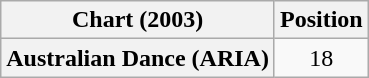<table class="wikitable plainrowheaders" style="text-align:center">
<tr>
<th scope="col">Chart (2003)</th>
<th scope="col">Position</th>
</tr>
<tr>
<th scope="row">Australian Dance (ARIA)</th>
<td>18</td>
</tr>
</table>
